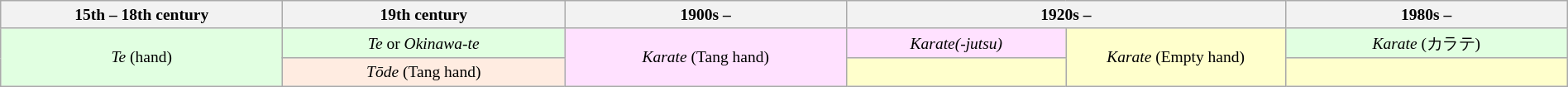<table class="wikitable" style="font-size: small; width: 100%;">
<tr>
<th style="width: 18%;">15th – 18th century</th>
<th style="width: 18%;">19th century</th>
<th style="width: 18%;">1900s –</th>
<th colspan="2" style="width: 28%;">1920s –</th>
<th style="width: 18%;">1980s –</th>
</tr>
<tr>
<td rowspan="2" style="width: 18%; text-align: center; background: #E1FFE1;"><em>Te</em> (hand)</td>
<td style="width: 18%; text-align: center; background: #E1FFE1;"><em>Te</em> or <em>Okinawa-te</em></td>
<td rowspan="2" style="width: 18%; text-align: center; background: #FFE1FF;"><em>Karate</em> (Tang hand)</td>
<td style="width: 14%; text-align: center; background: #FFE1FF;"><em>Karate(-jutsu)</em></td>
<td rowspan="2" style="width: 14%; text-align: center; background: #FFFFCC;"><em>Karate</em> (Empty hand)</td>
<td style="width: 18%; text-align: center; background: #E1FFE1;"><em>Karate</em> (カラテ)</td>
</tr>
<tr>
<td style="width: 18%; text-align: center; background: #FFECE1;"><em>Tōde</em> (Tang hand)</td>
<td style="width: 14%; text-align: center; background: #FFFFCC;"></td>
<td style="width: 18%; text-align: center; background: #FFFFCC;"></td>
</tr>
</table>
